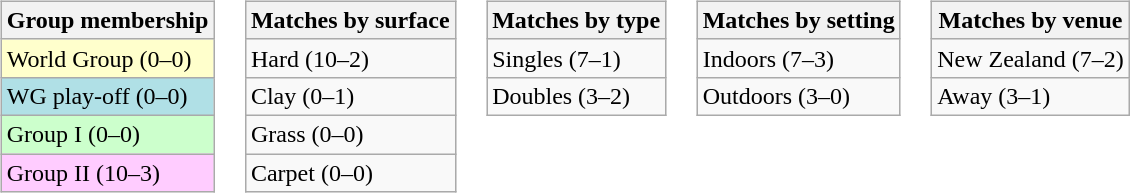<table>
<tr valign=top>
<td><br><table class=wikitable font-size:97%>
<tr>
<th>Group membership</th>
</tr>
<tr style="background:#ffc;">
<td>World Group (0–0)</td>
</tr>
<tr style="background:#B0E0E6;">
<td>WG play-off (0–0)</td>
</tr>
<tr style="background:#cfc;">
<td>Group I (0–0)</td>
</tr>
<tr style="background:#fcf;">
<td>Group II (10–3)</td>
</tr>
</table>
</td>
<td><br><table class=wikitable font-size:97%>
<tr>
<th>Matches by surface</th>
</tr>
<tr>
<td>Hard (10–2)</td>
</tr>
<tr>
<td>Clay (0–1)</td>
</tr>
<tr>
<td>Grass (0–0)</td>
</tr>
<tr>
<td>Carpet (0–0)</td>
</tr>
</table>
</td>
<td><br><table class=wikitable>
<tr>
<th>Matches by type</th>
</tr>
<tr>
<td>Singles (7–1)</td>
</tr>
<tr>
<td>Doubles (3–2)</td>
</tr>
</table>
</td>
<td><br><table class=wikitable>
<tr>
<th>Matches by setting</th>
</tr>
<tr>
<td>Indoors (7–3)</td>
</tr>
<tr>
<td>Outdoors (3–0)</td>
</tr>
</table>
</td>
<td><br><table class=wikitable>
<tr>
<th>Matches by venue</th>
</tr>
<tr>
<td>New Zealand (7–2)</td>
</tr>
<tr>
<td>Away (3–1)</td>
</tr>
</table>
</td>
</tr>
</table>
